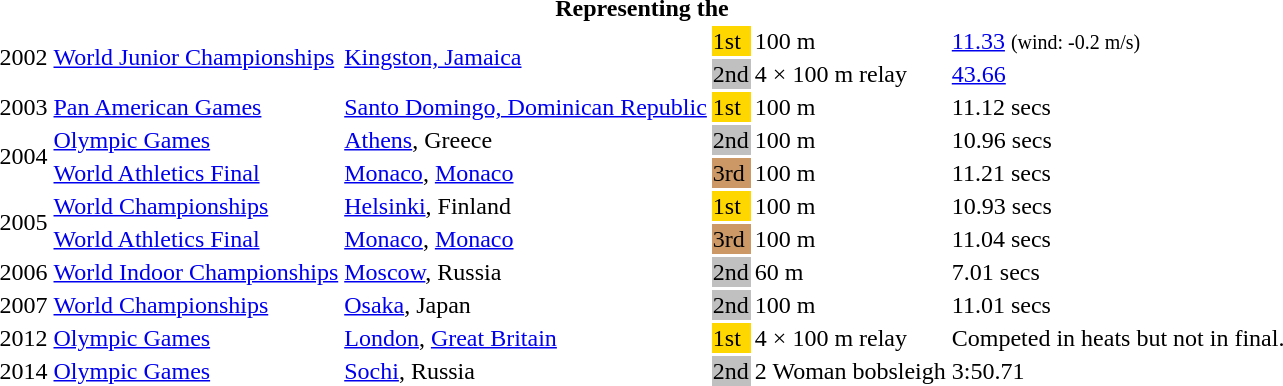<table>
<tr>
<th colspan="6">Representing the </th>
</tr>
<tr>
<td rowspan=2>2002</td>
<td rowspan=2><a href='#'>World Junior Championships</a></td>
<td rowspan=2><a href='#'>Kingston, Jamaica</a></td>
<td bgcolor=gold>1st</td>
<td>100 m</td>
<td><a href='#'>11.33</a> <small>(wind: -0.2 m/s)</small></td>
</tr>
<tr>
<td bgcolor=silver>2nd</td>
<td>4 × 100 m relay</td>
<td><a href='#'>43.66</a></td>
</tr>
<tr>
<td>2003</td>
<td><a href='#'>Pan American Games</a></td>
<td><a href='#'>Santo Domingo, Dominican Republic</a></td>
<td style="background:gold;">1st</td>
<td>100 m</td>
<td>11.12 secs</td>
</tr>
<tr>
<td rowspan=2>2004</td>
<td><a href='#'>Olympic Games</a></td>
<td><a href='#'>Athens</a>, Greece</td>
<td style="background:silver;">2nd</td>
<td>100 m</td>
<td>10.96 secs</td>
</tr>
<tr>
<td><a href='#'>World Athletics Final</a></td>
<td><a href='#'>Monaco</a>, <a href='#'>Monaco</a></td>
<td style="background:#c96;">3rd</td>
<td>100 m</td>
<td>11.21 secs</td>
</tr>
<tr>
<td rowspan=2>2005</td>
<td><a href='#'>World Championships</a></td>
<td><a href='#'>Helsinki</a>, Finland</td>
<td style="background:gold;">1st</td>
<td>100 m</td>
<td>10.93 secs</td>
</tr>
<tr>
<td><a href='#'>World Athletics Final</a></td>
<td><a href='#'>Monaco</a>, <a href='#'>Monaco</a></td>
<td style="background:#c96;">3rd</td>
<td>100 m</td>
<td>11.04 secs</td>
</tr>
<tr>
<td>2006</td>
<td><a href='#'>World Indoor Championships</a></td>
<td><a href='#'>Moscow</a>, Russia</td>
<td style="background:silver;">2nd</td>
<td>60 m</td>
<td>7.01 secs</td>
</tr>
<tr>
<td>2007</td>
<td><a href='#'>World Championships</a></td>
<td><a href='#'>Osaka</a>, Japan</td>
<td style="background:silver;">2nd</td>
<td>100 m</td>
<td>11.01 secs</td>
</tr>
<tr>
<td>2012</td>
<td><a href='#'>Olympic Games</a></td>
<td><a href='#'>London</a>, <a href='#'>Great Britain</a></td>
<td style="background:gold;">1st</td>
<td>4 × 100 m relay</td>
<td>Competed in heats but not in final.</td>
</tr>
<tr>
<td>2014</td>
<td><a href='#'>Olympic Games</a></td>
<td><a href='#'>Sochi</a>, Russia</td>
<td style="background:silver;">2nd</td>
<td>2 Woman bobsleigh</td>
<td>3:50.71</td>
</tr>
</table>
